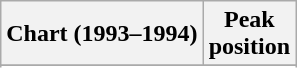<table class="wikitable sortable">
<tr>
<th align="left">Chart (1993–1994)</th>
<th align="center">Peak<br>position</th>
</tr>
<tr>
</tr>
<tr>
</tr>
</table>
